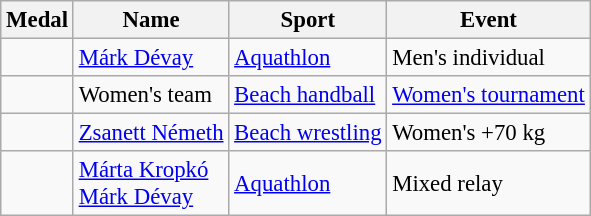<table class="wikitable sortable" style="font-size: 95%;">
<tr>
<th>Medal</th>
<th>Name</th>
<th>Sport</th>
<th>Event</th>
</tr>
<tr>
<td></td>
<td><a href='#'>Márk Dévay</a></td>
<td><a href='#'>Aquathlon</a></td>
<td>Men's individual</td>
</tr>
<tr>
<td></td>
<td>Women's team</td>
<td><a href='#'>Beach handball</a></td>
<td><a href='#'>Women's tournament</a></td>
</tr>
<tr>
<td></td>
<td><a href='#'>Zsanett Németh</a></td>
<td><a href='#'>Beach wrestling</a></td>
<td>Women's +70 kg</td>
</tr>
<tr>
<td></td>
<td><a href='#'>Márta Kropkó</a><br><a href='#'>Márk Dévay</a></td>
<td><a href='#'>Aquathlon</a></td>
<td>Mixed relay</td>
</tr>
</table>
